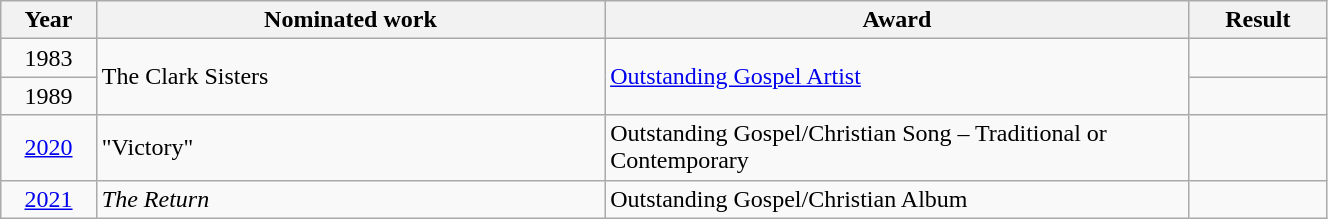<table class="wikitable" style="width:70%;">
<tr>
<th style="width:3%;">Year</th>
<th style="width:20%;">Nominated work</th>
<th style="width:23%;">Award</th>
<th style="width:5%;">Result</th>
</tr>
<tr>
<td align="center">1983</td>
<td rowspan="2">The Clark Sisters</td>
<td rowspan="2"><a href='#'>Outstanding Gospel Artist</a></td>
<td></td>
</tr>
<tr>
<td align="center">1989</td>
<td></td>
</tr>
<tr>
<td align="center"><a href='#'>2020</a></td>
<td>"Victory"</td>
<td>Outstanding Gospel/Christian Song – Traditional or Contemporary</td>
<td></td>
</tr>
<tr>
<td align="center"><a href='#'>2021</a></td>
<td><em>The Return</em></td>
<td>Outstanding Gospel/Christian Album</td>
<td></td>
</tr>
</table>
